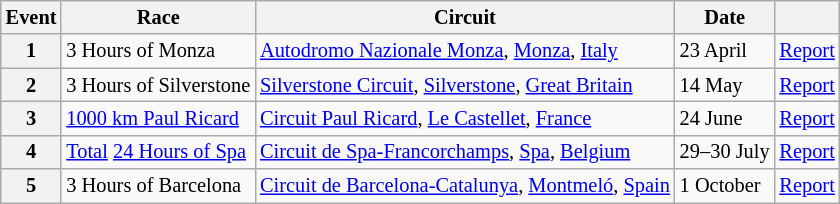<table class="wikitable" style="font-size: 85%;">
<tr>
<th>Event</th>
<th>Race</th>
<th>Circuit</th>
<th>Date</th>
<th></th>
</tr>
<tr>
<th>1</th>
<td>3 Hours of Monza</td>
<td> <a href='#'>Autodromo Nazionale Monza</a>, <a href='#'>Monza</a>, <a href='#'>Italy</a></td>
<td>23 April</td>
<td><a href='#'>Report</a></td>
</tr>
<tr>
<th>2</th>
<td>3 Hours of Silverstone</td>
<td> <a href='#'>Silverstone Circuit</a>, <a href='#'>Silverstone</a>, <a href='#'>Great Britain</a></td>
<td>14 May</td>
<td><a href='#'>Report</a></td>
</tr>
<tr>
<th>3</th>
<td><a href='#'>1000 km Paul Ricard</a></td>
<td> <a href='#'>Circuit Paul Ricard</a>, <a href='#'>Le Castellet</a>, <a href='#'>France</a></td>
<td>24 June</td>
<td><a href='#'>Report</a></td>
</tr>
<tr>
<th>4</th>
<td><a href='#'>Total</a> <a href='#'>24 Hours of Spa</a></td>
<td> <a href='#'>Circuit de Spa-Francorchamps</a>, <a href='#'>Spa</a>, <a href='#'>Belgium</a></td>
<td>29–30 July</td>
<td><a href='#'>Report</a></td>
</tr>
<tr>
<th>5</th>
<td>3 Hours of Barcelona</td>
<td> <a href='#'>Circuit de Barcelona-Catalunya</a>, <a href='#'>Montmeló</a>, <a href='#'>Spain</a></td>
<td>1 October</td>
<td><a href='#'>Report</a></td>
</tr>
</table>
